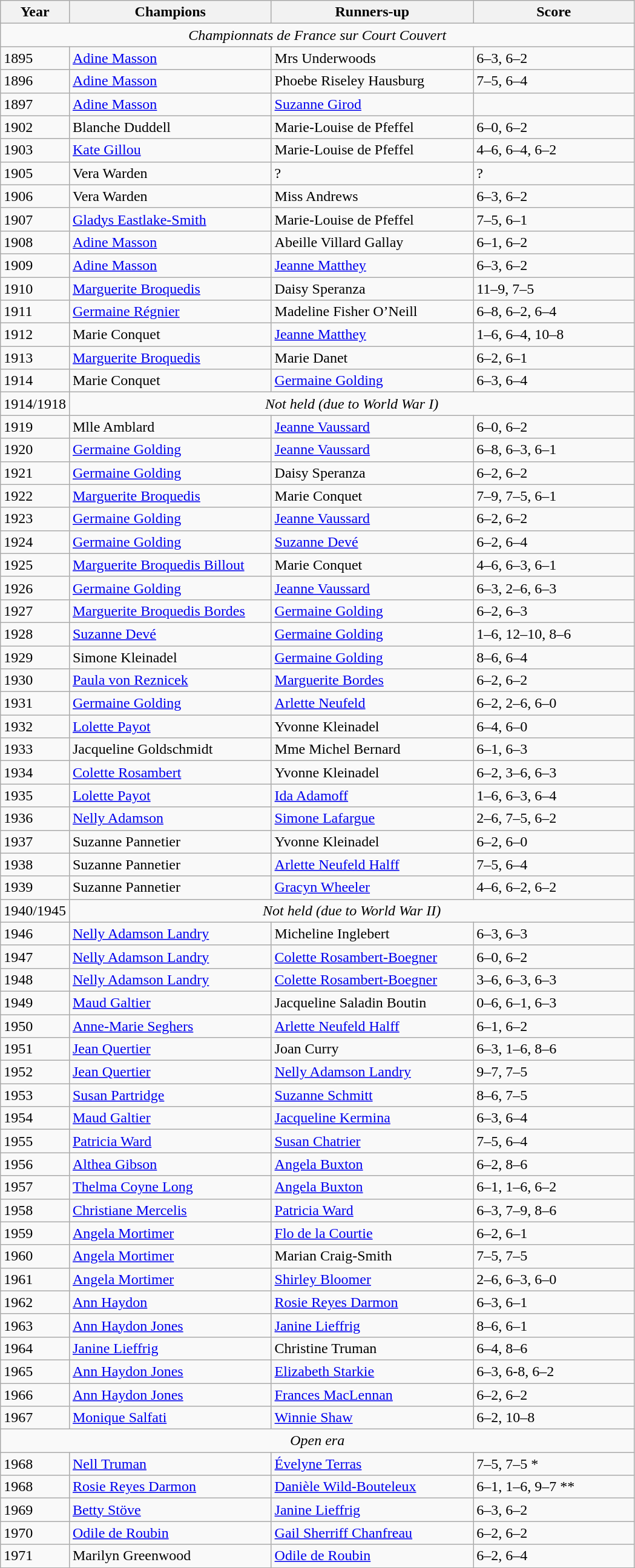<table class="wikitable">
<tr>
<th style="width:55px;">Year</th>
<th style="width:215px;">Champions</th>
<th style="width:215px;">Runners-up</th>
<th style="width:170px;">Score</th>
</tr>
<tr>
<td colspan=4 align=center><em>Championnats de France sur Court Couvert</em></td>
</tr>
<tr>
<td>1895</td>
<td> <a href='#'>Adine Masson</a></td>
<td>  Mrs Underwoods</td>
<td>6–3, 6–2</td>
</tr>
<tr>
<td>1896</td>
<td> <a href='#'>Adine Masson</a></td>
<td> Phoebe Riseley Hausburg</td>
<td>7–5, 6–4</td>
</tr>
<tr>
<td>1897</td>
<td> <a href='#'>Adine Masson</a></td>
<td> <a href='#'>Suzanne Girod</a></td>
<td></td>
</tr>
<tr>
<td>1902</td>
<td>  Blanche Duddell</td>
<td> Marie-Louise de Pfeffel</td>
<td>6–0, 6–2</td>
</tr>
<tr>
<td>1903</td>
<td> <a href='#'>Kate Gillou</a></td>
<td> Marie-Louise de Pfeffel</td>
<td>4–6, 6–4, 6–2</td>
</tr>
<tr>
<td>1905</td>
<td> Vera Warden</td>
<td>?</td>
<td>?</td>
</tr>
<tr>
<td>1906</td>
<td> Vera Warden</td>
<td> Miss Andrews</td>
<td>6–3, 6–2</td>
</tr>
<tr>
<td>1907</td>
<td> <a href='#'>Gladys Eastlake-Smith</a></td>
<td> Marie-Louise de Pfeffel</td>
<td>7–5, 6–1</td>
</tr>
<tr>
<td>1908</td>
<td> <a href='#'>Adine Masson</a></td>
<td> Abeille Villard Gallay</td>
<td>6–1, 6–2</td>
</tr>
<tr>
<td>1909</td>
<td> <a href='#'>Adine Masson</a></td>
<td> <a href='#'>Jeanne Matthey</a></td>
<td>6–3, 6–2</td>
</tr>
<tr>
<td>1910</td>
<td> <a href='#'>Marguerite Broquedis</a></td>
<td> Daisy Speranza</td>
<td>11–9, 7–5</td>
</tr>
<tr>
<td>1911</td>
<td> <a href='#'>Germaine Régnier</a></td>
<td>  Madeline Fisher O’Neill</td>
<td>6–8, 6–2, 6–4</td>
</tr>
<tr>
<td>1912</td>
<td> Marie Conquet</td>
<td> <a href='#'>Jeanne Matthey</a></td>
<td>1–6, 6–4, 10–8</td>
</tr>
<tr>
<td>1913</td>
<td> <a href='#'>Marguerite Broquedis</a></td>
<td> Marie Danet</td>
<td>6–2, 6–1</td>
</tr>
<tr>
<td>1914</td>
<td> Marie Conquet</td>
<td> <a href='#'>Germaine Golding</a></td>
<td>6–3, 6–4</td>
</tr>
<tr>
<td>1914/1918</td>
<td colspan=4 align=center><em>Not held (due to World War I)</em></td>
</tr>
<tr>
<td>1919</td>
<td> Mlle Amblard</td>
<td> <a href='#'>Jeanne Vaussard</a></td>
<td>6–0, 6–2</td>
</tr>
<tr>
<td>1920</td>
<td> <a href='#'>Germaine Golding</a></td>
<td> <a href='#'>Jeanne Vaussard</a></td>
<td>6–8, 6–3, 6–1</td>
</tr>
<tr>
<td>1921</td>
<td> <a href='#'>Germaine Golding</a></td>
<td> Daisy Speranza</td>
<td>6–2, 6–2</td>
</tr>
<tr>
<td>1922</td>
<td> <a href='#'>Marguerite Broquedis</a></td>
<td> Marie Conquet</td>
<td>7–9, 7–5, 6–1</td>
</tr>
<tr>
<td>1923</td>
<td> <a href='#'>Germaine Golding</a></td>
<td> <a href='#'>Jeanne Vaussard</a></td>
<td>6–2, 6–2</td>
</tr>
<tr>
<td>1924</td>
<td> <a href='#'>Germaine Golding</a></td>
<td> <a href='#'>Suzanne Devé</a></td>
<td>6–2, 6–4</td>
</tr>
<tr>
<td>1925</td>
<td> <a href='#'>Marguerite Broquedis Billout</a></td>
<td> Marie Conquet</td>
<td>4–6, 6–3, 6–1</td>
</tr>
<tr>
<td>1926</td>
<td> <a href='#'>Germaine Golding</a></td>
<td> <a href='#'>Jeanne Vaussard</a></td>
<td>6–3, 2–6, 6–3</td>
</tr>
<tr>
<td>1927</td>
<td> <a href='#'>Marguerite Broquedis Bordes</a></td>
<td> <a href='#'>Germaine Golding</a></td>
<td>6–2, 6–3</td>
</tr>
<tr>
<td>1928</td>
<td> <a href='#'>Suzanne Devé</a></td>
<td> <a href='#'>Germaine Golding</a></td>
<td>1–6, 12–10, 8–6</td>
</tr>
<tr>
<td>1929</td>
<td> Simone Kleinadel</td>
<td> <a href='#'>Germaine Golding</a></td>
<td>8–6, 6–4</td>
</tr>
<tr>
<td>1930</td>
<td> <a href='#'>Paula von Reznicek</a></td>
<td> <a href='#'>Marguerite Bordes</a></td>
<td>6–2, 6–2</td>
</tr>
<tr>
<td>1931</td>
<td> <a href='#'>Germaine Golding</a></td>
<td> <a href='#'>Arlette Neufeld</a></td>
<td>6–2, 2–6, 6–0</td>
</tr>
<tr>
<td>1932</td>
<td> <a href='#'>Lolette Payot</a></td>
<td> Yvonne Kleinadel</td>
<td>6–4, 6–0</td>
</tr>
<tr>
<td>1933</td>
<td> Jacqueline Goldschmidt</td>
<td> Mme Michel Bernard</td>
<td>6–1, 6–3</td>
</tr>
<tr>
<td>1934</td>
<td>  <a href='#'>Colette Rosambert</a></td>
<td> Yvonne Kleinadel</td>
<td>6–2, 3–6, 6–3</td>
</tr>
<tr>
<td>1935</td>
<td> <a href='#'>Lolette Payot</a></td>
<td> <a href='#'>Ida Adamoff</a></td>
<td>1–6, 6–3, 6–4</td>
</tr>
<tr>
<td>1936</td>
<td> <a href='#'>Nelly Adamson</a></td>
<td> <a href='#'>Simone Lafargue</a></td>
<td>2–6, 7–5, 6–2</td>
</tr>
<tr>
<td>1937</td>
<td> Suzanne Pannetier</td>
<td> Yvonne Kleinadel</td>
<td>6–2, 6–0</td>
</tr>
<tr>
<td>1938</td>
<td> Suzanne Pannetier</td>
<td> <a href='#'>Arlette Neufeld Halff</a></td>
<td>7–5, 6–4</td>
</tr>
<tr>
<td>1939</td>
<td> Suzanne Pannetier</td>
<td> <a href='#'>Gracyn Wheeler</a></td>
<td>4–6, 6–2, 6–2</td>
</tr>
<tr>
<td>1940/1945</td>
<td colspan=4 align=center><em>Not held (due to World War II)</em></td>
</tr>
<tr>
<td>1946</td>
<td> <a href='#'>Nelly Adamson Landry</a></td>
<td> Micheline Inglebert</td>
<td>6–3, 6–3</td>
</tr>
<tr>
<td>1947</td>
<td> <a href='#'>Nelly Adamson Landry</a></td>
<td> <a href='#'>Colette Rosambert-Boegner</a></td>
<td>6–0, 6–2</td>
</tr>
<tr>
<td>1948</td>
<td> <a href='#'>Nelly Adamson Landry</a></td>
<td> <a href='#'>Colette Rosambert-Boegner</a></td>
<td>3–6, 6–3, 6–3</td>
</tr>
<tr>
<td>1949</td>
<td> <a href='#'>Maud Galtier</a></td>
<td> Jacqueline Saladin Boutin</td>
<td>0–6, 6–1, 6–3</td>
</tr>
<tr>
<td>1950</td>
<td> <a href='#'>Anne-Marie Seghers</a></td>
<td> <a href='#'>Arlette Neufeld Halff</a></td>
<td>6–1, 6–2</td>
</tr>
<tr>
<td>1951</td>
<td> <a href='#'>Jean Quertier</a></td>
<td> Joan Curry</td>
<td>6–3, 1–6, 8–6</td>
</tr>
<tr>
<td>1952</td>
<td> <a href='#'>Jean Quertier</a></td>
<td> <a href='#'>Nelly Adamson Landry</a></td>
<td>9–7, 7–5</td>
</tr>
<tr>
<td>1953</td>
<td> <a href='#'>Susan Partridge</a></td>
<td> <a href='#'>Suzanne Schmitt</a></td>
<td>8–6, 7–5</td>
</tr>
<tr>
<td>1954</td>
<td> <a href='#'>Maud Galtier</a></td>
<td> <a href='#'>Jacqueline Kermina</a></td>
<td>6–3, 6–4</td>
</tr>
<tr>
<td>1955</td>
<td> <a href='#'>Patricia Ward</a></td>
<td> <a href='#'>Susan Chatrier</a></td>
<td>7–5, 6–4</td>
</tr>
<tr>
<td>1956</td>
<td> <a href='#'>Althea Gibson</a></td>
<td> <a href='#'>Angela Buxton</a></td>
<td>6–2, 8–6</td>
</tr>
<tr>
<td>1957</td>
<td> <a href='#'>Thelma Coyne Long</a></td>
<td> <a href='#'>Angela Buxton</a></td>
<td>6–1, 1–6, 6–2</td>
</tr>
<tr>
<td>1958</td>
<td> <a href='#'>Christiane Mercelis</a></td>
<td> <a href='#'>Patricia Ward</a></td>
<td>6–3, 7–9, 8–6</td>
</tr>
<tr>
<td>1959</td>
<td> <a href='#'>Angela Mortimer</a></td>
<td>  <a href='#'>Flo de la Courtie</a></td>
<td>6–2, 6–1</td>
</tr>
<tr>
<td>1960</td>
<td> <a href='#'>Angela Mortimer</a></td>
<td> Marian Craig-Smith</td>
<td>7–5, 7–5</td>
</tr>
<tr>
<td>1961</td>
<td> <a href='#'>Angela Mortimer</a></td>
<td>  <a href='#'>Shirley Bloomer</a></td>
<td>2–6, 6–3, 6–0</td>
</tr>
<tr>
<td>1962</td>
<td> <a href='#'>Ann Haydon</a></td>
<td> <a href='#'>Rosie Reyes Darmon</a></td>
<td>6–3, 6–1</td>
</tr>
<tr>
<td>1963</td>
<td> <a href='#'>Ann Haydon Jones</a></td>
<td> <a href='#'>Janine Lieffrig</a></td>
<td>8–6, 6–1</td>
</tr>
<tr>
<td>1964</td>
<td> <a href='#'>Janine Lieffrig</a></td>
<td> Christine Truman</td>
<td>6–4, 8–6</td>
</tr>
<tr>
<td>1965</td>
<td> <a href='#'>Ann Haydon Jones</a></td>
<td> <a href='#'>Elizabeth Starkie</a></td>
<td>6–3, 6-8, 6–2</td>
</tr>
<tr>
<td>1966</td>
<td> <a href='#'>Ann Haydon Jones</a></td>
<td> <a href='#'>Frances MacLennan</a></td>
<td>6–2, 6–2</td>
</tr>
<tr>
<td>1967</td>
<td>  <a href='#'>Monique Salfati</a></td>
<td>  <a href='#'>Winnie Shaw</a></td>
<td>6–2, 10–8</td>
</tr>
<tr>
<td colspan=4 align=center><em>Open era </em></td>
</tr>
<tr>
<td>1968 </td>
<td> <a href='#'>Nell Truman</a></td>
<td> <a href='#'>Évelyne Terras</a></td>
<td>7–5, 7–5 *</td>
</tr>
<tr>
<td>1968</td>
<td> <a href='#'>Rosie Reyes Darmon</a></td>
<td> <a href='#'>Danièle Wild-Bouteleux</a></td>
<td>6–1, 1–6, 9–7  **</td>
</tr>
<tr>
<td>1969</td>
<td> <a href='#'>Betty Stöve</a></td>
<td> <a href='#'>Janine Lieffrig</a></td>
<td>6–3, 6–2</td>
</tr>
<tr>
<td>1970</td>
<td> <a href='#'>Odile de Roubin</a></td>
<td> <a href='#'>Gail Sherriff Chanfreau</a></td>
<td>6–2, 6–2</td>
</tr>
<tr>
<td>1971</td>
<td>  Marilyn Greenwood</td>
<td> <a href='#'>Odile de Roubin</a></td>
<td>6–2, 6–4</td>
</tr>
<tr>
</tr>
</table>
